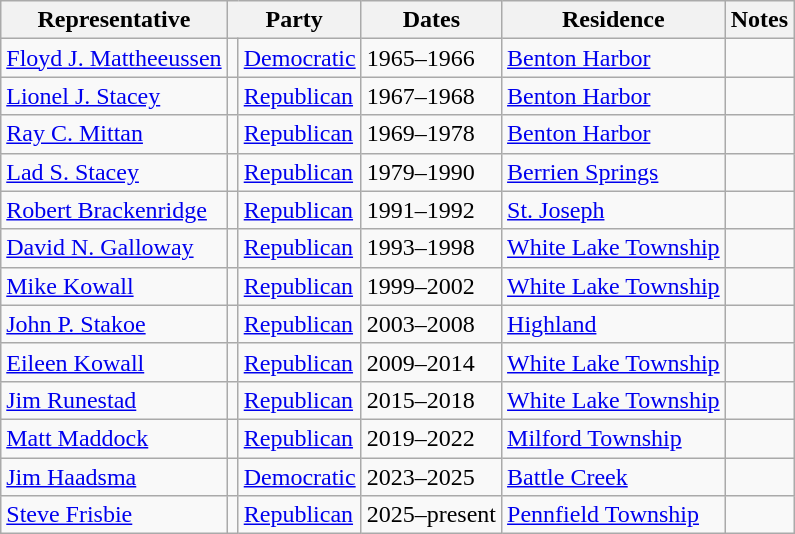<table class=wikitable>
<tr valign=bottom>
<th>Representative</th>
<th colspan="2">Party</th>
<th>Dates</th>
<th>Residence</th>
<th>Notes</th>
</tr>
<tr>
<td><a href='#'>Floyd J. Mattheeussen</a></td>
<td bgcolor=></td>
<td><a href='#'>Democratic</a></td>
<td>1965–1966</td>
<td><a href='#'>Benton Harbor</a></td>
<td></td>
</tr>
<tr>
<td><a href='#'>Lionel J. Stacey</a></td>
<td bgcolor=></td>
<td><a href='#'>Republican</a></td>
<td>1967–1968</td>
<td><a href='#'>Benton Harbor</a></td>
<td></td>
</tr>
<tr>
<td><a href='#'>Ray C. Mittan</a></td>
<td bgcolor=></td>
<td><a href='#'>Republican</a></td>
<td>1969–1978</td>
<td><a href='#'>Benton Harbor</a></td>
<td></td>
</tr>
<tr>
<td><a href='#'>Lad S. Stacey</a></td>
<td bgcolor=></td>
<td><a href='#'>Republican</a></td>
<td>1979–1990</td>
<td><a href='#'>Berrien Springs</a></td>
<td></td>
</tr>
<tr>
<td><a href='#'>Robert Brackenridge</a></td>
<td bgcolor=></td>
<td><a href='#'>Republican</a></td>
<td>1991–1992</td>
<td><a href='#'>St. Joseph</a></td>
<td></td>
</tr>
<tr>
<td><a href='#'>David N. Galloway</a></td>
<td bgcolor=></td>
<td><a href='#'>Republican</a></td>
<td>1993–1998</td>
<td><a href='#'>White Lake Township</a></td>
<td></td>
</tr>
<tr>
<td><a href='#'>Mike Kowall</a></td>
<td bgcolor=></td>
<td><a href='#'>Republican</a></td>
<td>1999–2002</td>
<td><a href='#'>White Lake Township</a></td>
<td></td>
</tr>
<tr>
<td><a href='#'>John P. Stakoe</a></td>
<td bgcolor=></td>
<td><a href='#'>Republican</a></td>
<td>2003–2008</td>
<td><a href='#'>Highland</a></td>
<td></td>
</tr>
<tr>
<td><a href='#'>Eileen Kowall</a></td>
<td bgcolor=></td>
<td><a href='#'>Republican</a></td>
<td>2009–2014</td>
<td><a href='#'>White Lake Township</a></td>
<td></td>
</tr>
<tr>
<td><a href='#'>Jim Runestad</a></td>
<td bgcolor=></td>
<td><a href='#'>Republican</a></td>
<td>2015–2018</td>
<td><a href='#'>White Lake Township</a></td>
<td></td>
</tr>
<tr>
<td><a href='#'>Matt Maddock</a></td>
<td bgcolor=></td>
<td><a href='#'>Republican</a></td>
<td>2019–2022</td>
<td><a href='#'>Milford Township</a></td>
<td></td>
</tr>
<tr>
<td><a href='#'>Jim Haadsma</a></td>
<td bgcolor=></td>
<td><a href='#'>Democratic</a></td>
<td>2023–2025</td>
<td><a href='#'>Battle Creek</a></td>
<td></td>
</tr>
<tr>
<td><a href='#'>Steve Frisbie</a></td>
<td bgcolor=></td>
<td><a href='#'>Republican</a></td>
<td>2025–present</td>
<td><a href='#'>Pennfield Township</a></td>
<td></td>
</tr>
</table>
